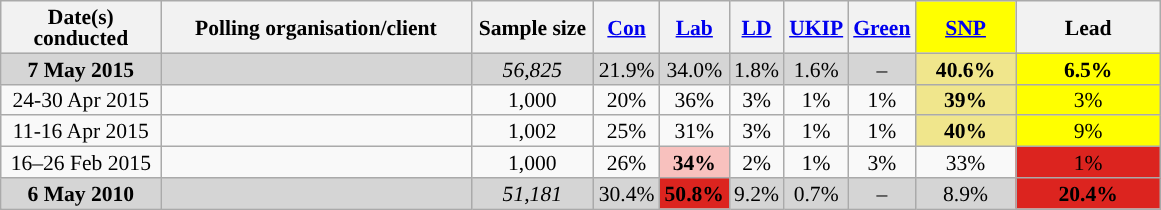<table class="wikitable sortable" style="text-align:center;font-size:90%;line-height:14px">
<tr>
<th ! style="width:100px;">Date(s)<br>conducted</th>
<th style="width:200px;">Polling organisation/client</th>
<th class="unsortable" style="width:75px;">Sample size</th>
<th class="unsortable" style="background:"><a href='#'><span>Con</span></a></th>
<th class="unsortable" style="background:"><a href='#'><span>Lab</span></a></th>
<th class="unsortable" style="background:"><a href='#'><span>LD</span></a></th>
<th class="unsortable" style="background:"><a href='#'><span>UKIP</span></a></th>
<th class="unsortable" style="background:"><a href='#'><span>Green</span></a></th>
<th class="unsortable" style="background:#ffff00; width:60px;"><a href='#'><span>SNP</span></a></th>
<th class="unsortable" style="width:90px;">Lead</th>
</tr>
<tr>
<td style="background:#D5D5D5"><strong>7 May 2015</strong></td>
<td style="background:#D5D5D5"></td>
<td style="background:#D5D5D5"><em>56,825</em></td>
<td style="background:#D5D5D5">21.9%</td>
<td style="background:#D5D5D5">34.0%</td>
<td style="background:#D5D5D5">1.8%</td>
<td style="background:#D5D5D5">1.6%</td>
<td style="background:#D5D5D5">–</td>
<td style="background:khaki"><strong>40.6%</strong></td>
<td style="background:#ff0"><strong>6.5% </strong></td>
</tr>
<tr>
<td>24-30 Apr 2015</td>
<td> </td>
<td>1,000</td>
<td>20%</td>
<td>36%</td>
<td>3%</td>
<td>1%</td>
<td>1%</td>
<td style="background:khaki"><strong>39%</strong></td>
<td style="background:#ff0"><span>3% </span></td>
</tr>
<tr>
<td>11-16 Apr 2015</td>
<td> </td>
<td>1,002</td>
<td>25%</td>
<td>31%</td>
<td>3%</td>
<td>1%</td>
<td>1%</td>
<td style="background:khaki"><strong>40%</strong></td>
<td style="background:#ff0"><span>9% </span></td>
</tr>
<tr>
<td>16–26 Feb 2015</td>
<td> </td>
<td>1,000</td>
<td>26%</td>
<td style="background:#F8C1BE"><strong>34%</strong></td>
<td>2%</td>
<td>1%</td>
<td>3%</td>
<td>33%</td>
<td style="background:#dc241f"><span>1% </span></td>
</tr>
<tr>
<td style="background:#D5D5D5"><strong>6 May 2010</strong></td>
<td style="background:#D5D5D5"></td>
<td style="background:#D5D5D5"><em>51,181</em></td>
<td style="background:#D5D5D5">30.4%</td>
<td style="background:#dc241f"><span><strong>50.8%</strong></span></td>
<td style="background:#D5D5D5">9.2%</td>
<td style="background:#D5D5D5">0.7%</td>
<td style="background:#D5D5D5">–</td>
<td style="background:#D5D5D5">8.9%</td>
<td style="background:#dc241f"><span><strong>20.4% </strong></span></td>
</tr>
</table>
